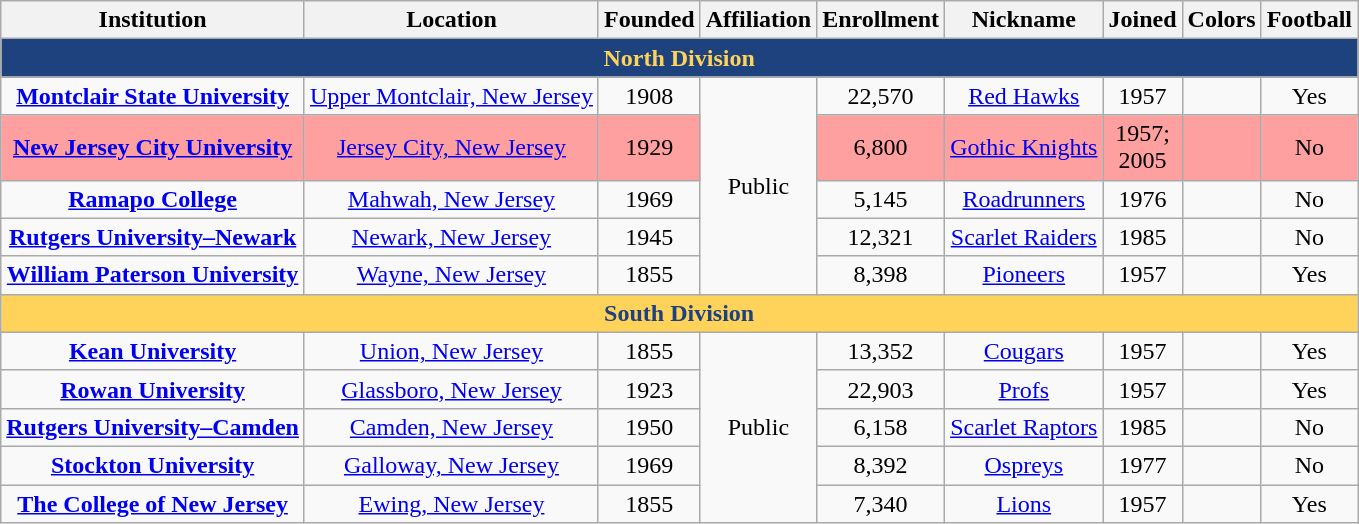<table class="wikitable sortable" style="text-align:center">
<tr>
<th>Institution</th>
<th>Location</th>
<th>Founded</th>
<th>Affiliation</th>
<th>Enrollment</th>
<th>Nickname</th>
<th>Joined</th>
<th>Colors</th>
<th>Football</th>
</tr>
<tr>
<th colspan="9" style="color: #ffd35a; background-color: #1d427d;">North Division</th>
</tr>
<tr>
<td><strong><a href='#'>Montclair State University</a></strong></td>
<td><a href='#'>Upper Montclair, New Jersey</a></td>
<td>1908</td>
<td rowspan="5">Public</td>
<td>22,570</td>
<td><a href='#'>Red Hawks</a></td>
<td>1957</td>
<td> </td>
<td>Yes</td>
</tr>
<tr bgcolor="ffa0a0">
<td><strong><a href='#'>New Jersey City University</a></strong></td>
<td><a href='#'>Jersey City, New Jersey</a></td>
<td>1929</td>
<td>6,800</td>
<td><a href='#'>Gothic Knights</a></td>
<td>1957;<br>2005</td>
<td> </td>
<td>No</td>
</tr>
<tr>
<td><strong><a href='#'>Ramapo College</a></strong></td>
<td><a href='#'>Mahwah, New Jersey</a></td>
<td>1969</td>
<td>5,145</td>
<td><a href='#'>Roadrunners</a></td>
<td>1976</td>
<td> </td>
<td>No</td>
</tr>
<tr>
<td><strong><a href='#'>Rutgers University–Newark</a></strong></td>
<td><a href='#'>Newark, New Jersey</a></td>
<td>1945</td>
<td>12,321</td>
<td><a href='#'>Scarlet Raiders</a></td>
<td>1985</td>
<td> </td>
<td>No</td>
</tr>
<tr>
<td><strong><a href='#'>William Paterson University</a></strong></td>
<td><a href='#'>Wayne, New Jersey</a></td>
<td>1855</td>
<td>8,398</td>
<td><a href='#'>Pioneers</a></td>
<td>1957</td>
<td> </td>
<td>Yes</td>
</tr>
<tr>
<th colspan="9" style="color: #1d427d; background-color: #ffd35a;">South Division</th>
</tr>
<tr>
<td><strong><a href='#'>Kean University</a></strong></td>
<td><a href='#'>Union, New Jersey</a></td>
<td>1855</td>
<td rowspan="5">Public</td>
<td>13,352</td>
<td><a href='#'>Cougars</a></td>
<td>1957</td>
<td> </td>
<td>Yes</td>
</tr>
<tr>
<td><strong><a href='#'>Rowan University</a></strong></td>
<td><a href='#'>Glassboro, New Jersey</a></td>
<td>1923</td>
<td>22,903</td>
<td><a href='#'>Profs</a></td>
<td>1957</td>
<td> </td>
<td>Yes</td>
</tr>
<tr>
<td><strong><a href='#'>Rutgers University–Camden</a></strong></td>
<td><a href='#'>Camden, New Jersey</a></td>
<td>1950</td>
<td>6,158</td>
<td><a href='#'>Scarlet Raptors</a></td>
<td>1985</td>
<td> </td>
<td>No</td>
</tr>
<tr>
<td><strong><a href='#'>Stockton University</a></strong></td>
<td><a href='#'>Galloway, New Jersey</a></td>
<td>1969</td>
<td>8,392</td>
<td><a href='#'>Ospreys</a></td>
<td>1977</td>
<td>  </td>
<td>No</td>
</tr>
<tr>
<td><strong><a href='#'>The College of New Jersey</a></strong></td>
<td><a href='#'>Ewing, New Jersey</a></td>
<td>1855</td>
<td>7,340</td>
<td><a href='#'>Lions</a></td>
<td>1957</td>
<td> </td>
<td>Yes</td>
</tr>
</table>
